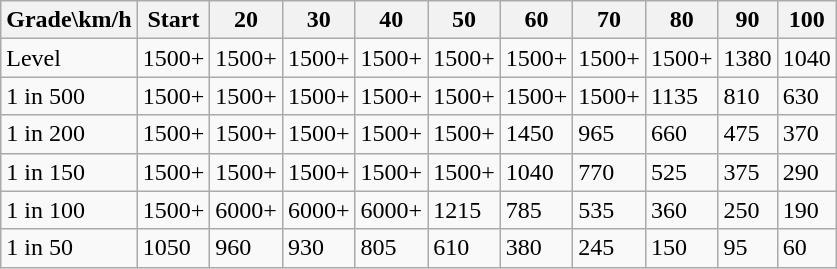<table class="wikitable">
<tr>
<th>Grade\km/h</th>
<th>Start</th>
<th>20</th>
<th>30</th>
<th>40</th>
<th>50</th>
<th>60</th>
<th>70</th>
<th>80</th>
<th>90</th>
<th>100</th>
</tr>
<tr>
<td>Level</td>
<td>1500+</td>
<td>1500+</td>
<td>1500+</td>
<td>1500+</td>
<td>1500+</td>
<td>1500+</td>
<td>1500+</td>
<td>1500+</td>
<td>1380</td>
<td>1040</td>
</tr>
<tr>
<td>1 in 500</td>
<td>1500+</td>
<td>1500+</td>
<td>1500+</td>
<td>1500+</td>
<td>1500+</td>
<td>1500+</td>
<td>1500+</td>
<td>1135</td>
<td>810</td>
<td>630</td>
</tr>
<tr>
<td>1 in 200</td>
<td>1500+</td>
<td>1500+</td>
<td>1500+</td>
<td>1500+</td>
<td>1500+</td>
<td>1450</td>
<td>965</td>
<td>660</td>
<td>475</td>
<td>370</td>
</tr>
<tr>
<td>1 in 150</td>
<td>1500+</td>
<td>1500+</td>
<td>1500+</td>
<td>1500+</td>
<td>1500+</td>
<td>1040</td>
<td>770</td>
<td>525</td>
<td>375</td>
<td>290</td>
</tr>
<tr>
<td>1 in 100</td>
<td>1500+</td>
<td>6000+</td>
<td>6000+</td>
<td>6000+</td>
<td>1215</td>
<td>785</td>
<td>535</td>
<td>360</td>
<td>250</td>
<td>190</td>
</tr>
<tr>
<td>1 in 50</td>
<td>1050</td>
<td>960</td>
<td>930</td>
<td>805</td>
<td>610</td>
<td>380</td>
<td>245</td>
<td>150</td>
<td>95</td>
<td>60</td>
</tr>
</table>
